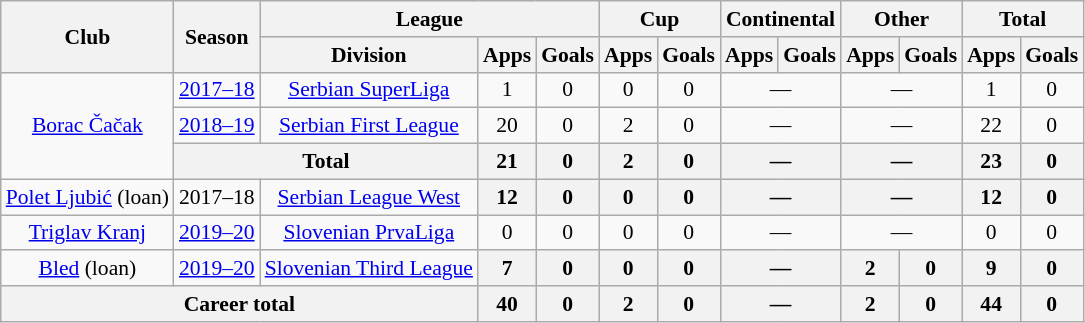<table class="wikitable" style="text-align: center;font-size:90%">
<tr>
<th rowspan="2">Club</th>
<th rowspan="2">Season</th>
<th colspan="3">League</th>
<th colspan="2">Cup</th>
<th colspan="2">Continental</th>
<th colspan="2">Other</th>
<th colspan="2">Total</th>
</tr>
<tr>
<th>Division</th>
<th>Apps</th>
<th>Goals</th>
<th>Apps</th>
<th>Goals</th>
<th>Apps</th>
<th>Goals</th>
<th>Apps</th>
<th>Goals</th>
<th>Apps</th>
<th>Goals</th>
</tr>
<tr>
<td rowspan="3"><a href='#'>Borac Čačak</a></td>
<td><a href='#'>2017–18</a></td>
<td><a href='#'>Serbian SuperLiga</a></td>
<td>1</td>
<td>0</td>
<td>0</td>
<td>0</td>
<td colspan="2">—</td>
<td colspan="2">—</td>
<td>1</td>
<td>0</td>
</tr>
<tr>
<td><a href='#'>2018–19</a></td>
<td><a href='#'>Serbian First League</a></td>
<td>20</td>
<td>0</td>
<td>2</td>
<td>0</td>
<td colspan="2">—</td>
<td colspan="2">—</td>
<td>22</td>
<td>0</td>
</tr>
<tr>
<th colspan="2">Total</th>
<th>21</th>
<th>0</th>
<th>2</th>
<th>0</th>
<th colspan="2">—</th>
<th colspan="2">—</th>
<th>23</th>
<th>0</th>
</tr>
<tr>
<td><a href='#'>Polet Ljubić</a> (loan)</td>
<td>2017–18</td>
<td><a href='#'>Serbian League West</a></td>
<th>12</th>
<th>0</th>
<th>0</th>
<th>0</th>
<th colspan="2">—</th>
<th colspan="2">—</th>
<th>12</th>
<th>0</th>
</tr>
<tr>
<td><a href='#'>Triglav Kranj</a></td>
<td><a href='#'>2019–20</a></td>
<td><a href='#'>Slovenian PrvaLiga</a></td>
<td>0</td>
<td>0</td>
<td>0</td>
<td>0</td>
<td colspan="2">—</td>
<td colspan="2">—</td>
<td>0</td>
<td>0</td>
</tr>
<tr>
<td><a href='#'>Bled</a> (loan)</td>
<td><a href='#'>2019–20</a></td>
<td><a href='#'>Slovenian Third League</a></td>
<th>7</th>
<th>0</th>
<th>0</th>
<th>0</th>
<th colspan="2">—</th>
<th>2</th>
<th>0</th>
<th>9</th>
<th>0</th>
</tr>
<tr>
<th colspan="3">Career total</th>
<th>40</th>
<th>0</th>
<th>2</th>
<th>0</th>
<th colspan="2">—</th>
<th>2</th>
<th>0</th>
<th>44</th>
<th>0</th>
</tr>
</table>
